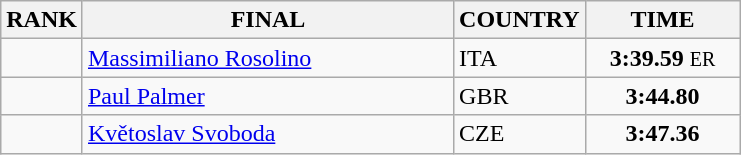<table class="wikitable">
<tr>
<th>RANK</th>
<th align="left" style="width: 15em">FINAL</th>
<th>COUNTRY</th>
<th style="width: 6em">TIME</th>
</tr>
<tr>
<td align="center"></td>
<td><a href='#'>Massimiliano Rosolino</a></td>
<td> ITA</td>
<td align="center"><strong>3:39.59</strong> <small>ER</small></td>
</tr>
<tr>
<td align="center"></td>
<td><a href='#'>Paul Palmer</a></td>
<td> GBR</td>
<td align="center"><strong>3:44.80</strong></td>
</tr>
<tr>
<td align="center"></td>
<td><a href='#'>Květoslav Svoboda</a></td>
<td> CZE</td>
<td align="center"><strong>3:47.36</strong></td>
</tr>
</table>
